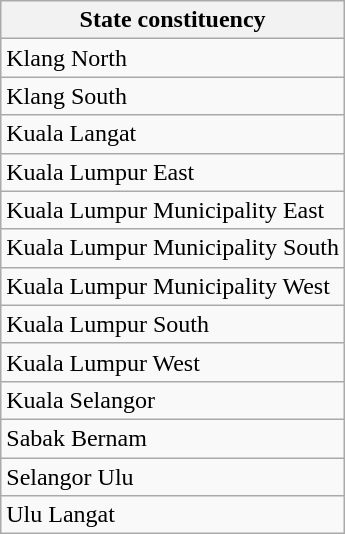<table class=wikitable>
<tr>
<th>State constituency</th>
</tr>
<tr>
<td>Klang North</td>
</tr>
<tr>
<td>Klang South</td>
</tr>
<tr>
<td>Kuala Langat</td>
</tr>
<tr>
<td>Kuala Lumpur East</td>
</tr>
<tr>
<td>Kuala Lumpur Municipality East</td>
</tr>
<tr>
<td>Kuala Lumpur Municipality South</td>
</tr>
<tr>
<td>Kuala Lumpur Municipality West</td>
</tr>
<tr>
<td>Kuala Lumpur South</td>
</tr>
<tr>
<td>Kuala Lumpur West</td>
</tr>
<tr>
<td>Kuala Selangor</td>
</tr>
<tr>
<td>Sabak Bernam</td>
</tr>
<tr>
<td>Selangor Ulu</td>
</tr>
<tr>
<td>Ulu Langat</td>
</tr>
</table>
